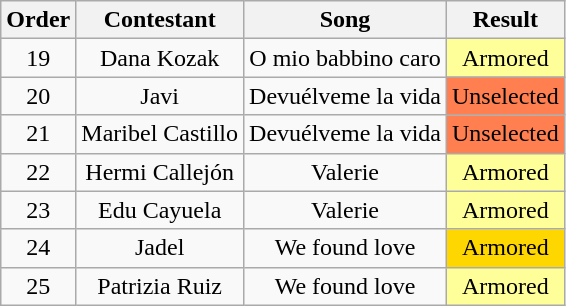<table class="wikitable" style="text-align:center">
<tr>
<th>Order</th>
<th>Contestant</th>
<th>Song</th>
<th>Result</th>
</tr>
<tr>
<td>19</td>
<td>Dana Kozak</td>
<td>O mio babbino caro</td>
<td bgcolor="#FFFF99">Armored</td>
</tr>
<tr>
<td>20</td>
<td>Javi</td>
<td>Devuélveme la vida</td>
<td bgcolor="coral">Unselected</td>
</tr>
<tr>
<td>21</td>
<td>Maribel Castillo</td>
<td>Devuélveme la vida</td>
<td bgcolor="coral">Unselected</td>
</tr>
<tr>
<td>22</td>
<td>Hermi Callejón</td>
<td>Valerie</td>
<td bgcolor="#FFFF99">Armored</td>
</tr>
<tr>
<td>23</td>
<td>Edu Cayuela</td>
<td>Valerie</td>
<td bgcolor="#FFFF99">Armored</td>
</tr>
<tr>
<td>24</td>
<td>Jadel</td>
<td>We found love</td>
<td bgcolor="gold">Armored</td>
</tr>
<tr>
<td>25</td>
<td>Patrizia Ruiz</td>
<td>We found love</td>
<td bgcolor="#FFFF99">Armored</td>
</tr>
</table>
